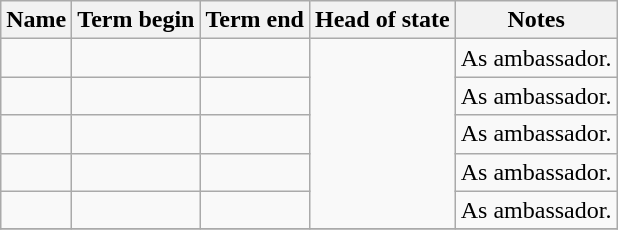<table class="wikitable sortable"  text-align:center;">
<tr>
<th>Name</th>
<th>Term begin</th>
<th>Term end</th>
<th>Head of state</th>
<th class="unsortable">Notes</th>
</tr>
<tr>
<td></td>
<td></td>
<td></td>
<td rowspan=5></td>
<td>As ambassador.</td>
</tr>
<tr>
<td></td>
<td></td>
<td></td>
<td>As ambassador.</td>
</tr>
<tr>
<td></td>
<td></td>
<td></td>
<td>As ambassador.</td>
</tr>
<tr>
<td></td>
<td></td>
<td></td>
<td>As ambassador.</td>
</tr>
<tr>
<td></td>
<td></td>
<td></td>
<td>As ambassador.</td>
</tr>
<tr>
</tr>
</table>
